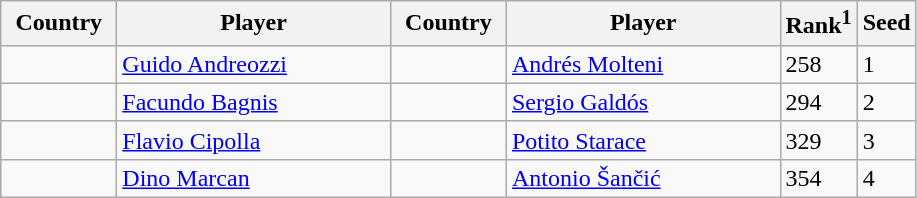<table class="sortable wikitable">
<tr>
<th width="70">Country</th>
<th width="175">Player</th>
<th width="70">Country</th>
<th width="175">Player</th>
<th>Rank<sup>1</sup></th>
<th>Seed</th>
</tr>
<tr>
<td></td>
<td><a href='#'>Guido Andreozzi</a></td>
<td></td>
<td><a href='#'>Andrés Molteni</a></td>
<td>258</td>
<td>1</td>
</tr>
<tr>
<td></td>
<td><a href='#'>Facundo Bagnis</a></td>
<td></td>
<td><a href='#'>Sergio Galdós</a></td>
<td>294</td>
<td>2</td>
</tr>
<tr>
<td></td>
<td><a href='#'>Flavio Cipolla</a></td>
<td></td>
<td><a href='#'>Potito Starace</a></td>
<td>329</td>
<td>3</td>
</tr>
<tr>
<td></td>
<td><a href='#'>Dino Marcan</a></td>
<td></td>
<td><a href='#'>Antonio Šančić</a></td>
<td>354</td>
<td>4</td>
</tr>
</table>
